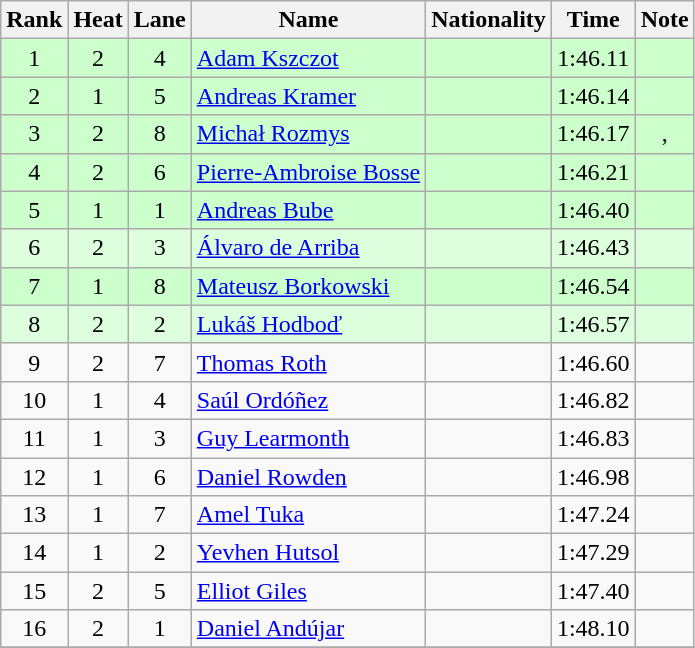<table class="wikitable sortable" style="text-align:center">
<tr>
<th>Rank</th>
<th>Heat</th>
<th>Lane</th>
<th>Name</th>
<th>Nationality</th>
<th>Time</th>
<th>Note</th>
</tr>
<tr bgcolor=ccffcc>
<td>1</td>
<td>2</td>
<td>4</td>
<td align=left><a href='#'>Adam Kszczot</a></td>
<td align=left></td>
<td>1:46.11</td>
<td></td>
</tr>
<tr bgcolor=ccffcc>
<td>2</td>
<td>1</td>
<td>5</td>
<td align=left><a href='#'>Andreas Kramer</a></td>
<td align=left></td>
<td>1:46.14</td>
<td></td>
</tr>
<tr bgcolor=ccffcc>
<td>3</td>
<td>2</td>
<td>8</td>
<td align=left><a href='#'>Michał Rozmys</a></td>
<td align=left></td>
<td>1:46.17</td>
<td>, </td>
</tr>
<tr bgcolor=ccffcc>
<td>4</td>
<td>2</td>
<td>6</td>
<td align=left><a href='#'>Pierre-Ambroise Bosse</a></td>
<td align=left></td>
<td>1:46.21</td>
<td></td>
</tr>
<tr bgcolor=ccffcc>
<td>5</td>
<td>1</td>
<td>1</td>
<td align=left><a href='#'>Andreas Bube</a></td>
<td align=left></td>
<td>1:46.40</td>
<td></td>
</tr>
<tr bgcolor=ddffdd>
<td>6</td>
<td>2</td>
<td>3</td>
<td align=left><a href='#'>Álvaro de Arriba</a></td>
<td align=left></td>
<td>1:46.43</td>
<td></td>
</tr>
<tr bgcolor=ccffcc>
<td>7</td>
<td>1</td>
<td>8</td>
<td align=left><a href='#'>Mateusz Borkowski</a></td>
<td align=left></td>
<td>1:46.54</td>
<td></td>
</tr>
<tr bgcolor=ddffdd>
<td>8</td>
<td>2</td>
<td>2</td>
<td align=left><a href='#'>Lukáš Hodboď</a></td>
<td align=left></td>
<td>1:46.57</td>
<td></td>
</tr>
<tr>
<td>9</td>
<td>2</td>
<td>7</td>
<td align=left><a href='#'>Thomas Roth</a></td>
<td align=left></td>
<td>1:46.60</td>
<td></td>
</tr>
<tr>
<td>10</td>
<td>1</td>
<td>4</td>
<td align=left><a href='#'>Saúl Ordóñez</a></td>
<td align=left></td>
<td>1:46.82</td>
<td></td>
</tr>
<tr>
<td>11</td>
<td>1</td>
<td>3</td>
<td align=left><a href='#'>Guy Learmonth</a></td>
<td align=left></td>
<td>1:46.83</td>
<td></td>
</tr>
<tr>
<td>12</td>
<td>1</td>
<td>6</td>
<td align=left><a href='#'>Daniel Rowden</a></td>
<td align=left></td>
<td>1:46.98</td>
<td></td>
</tr>
<tr>
<td>13</td>
<td>1</td>
<td>7</td>
<td align=left><a href='#'>Amel Tuka</a></td>
<td align=left></td>
<td>1:47.24</td>
<td></td>
</tr>
<tr>
<td>14</td>
<td>1</td>
<td>2</td>
<td align=left><a href='#'>Yevhen Hutsol</a></td>
<td align=left></td>
<td>1:47.29</td>
<td></td>
</tr>
<tr>
<td>15</td>
<td>2</td>
<td>5</td>
<td align=left><a href='#'>Elliot Giles</a></td>
<td align=left></td>
<td>1:47.40</td>
<td></td>
</tr>
<tr>
<td>16</td>
<td>2</td>
<td>1</td>
<td align=left><a href='#'>Daniel Andújar</a></td>
<td align=left></td>
<td>1:48.10</td>
<td></td>
</tr>
<tr>
</tr>
</table>
